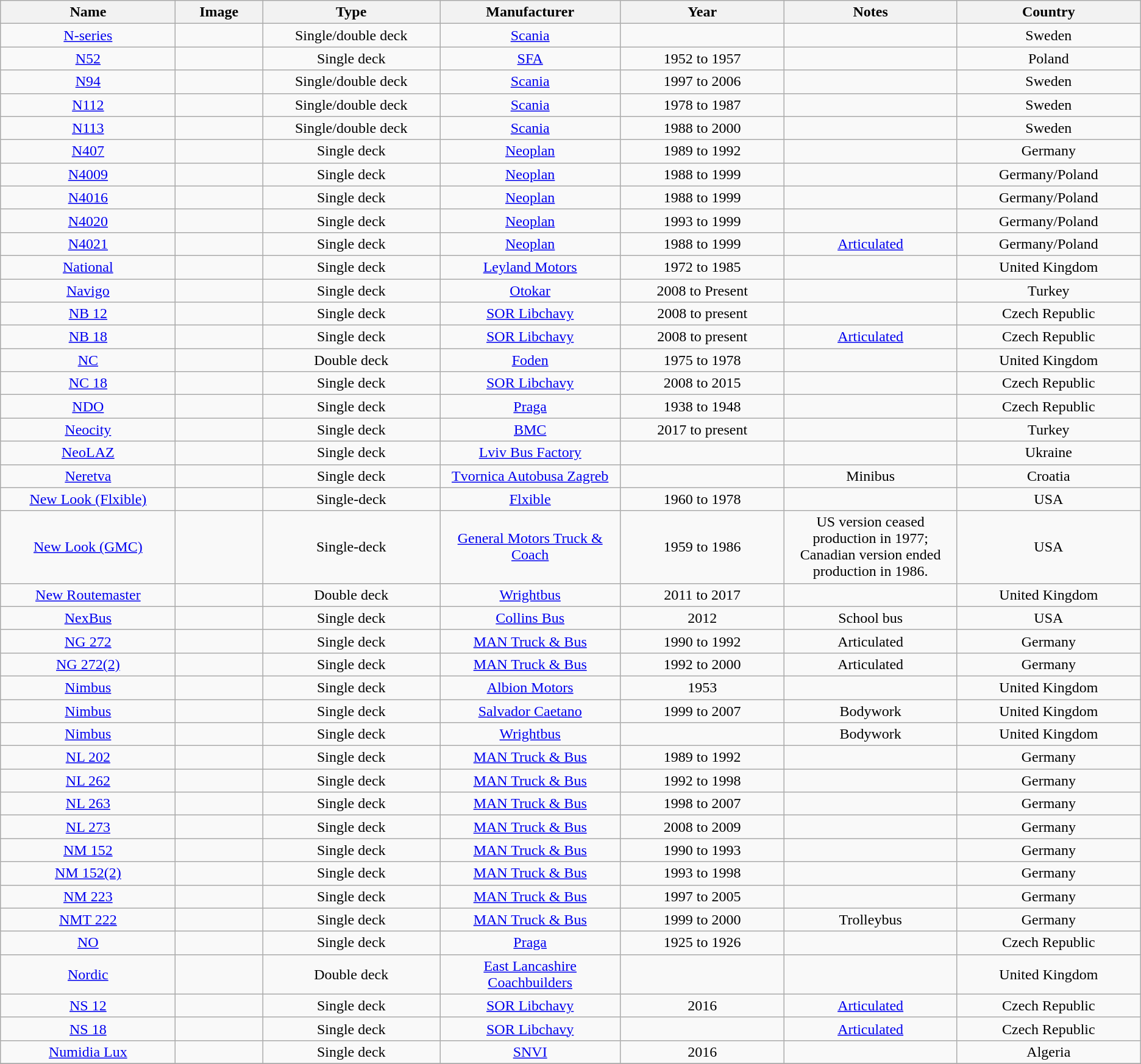<table class="wikitable sortable sticky-header mw-datatable" style=text-align:center;>
<tr>
<th style="width:15em;">Name</th>
<th style="width:7em;">Image</th>
<th style="width:15em;">Type</th>
<th style="width:15em;">Manufacturer</th>
<th style="width:15em;">Year</th>
<th class="unsortable", style="width:15em;">Notes</th>
<th style="width:15em;">Country</th>
</tr>
<tr>
<td><a href='#'>N-series</a></td>
<td></td>
<td>Single/double deck</td>
<td><a href='#'>Scania</a></td>
<td></td>
<td></td>
<td>Sweden</td>
</tr>
<tr>
<td><a href='#'>N52</a></td>
<td></td>
<td>Single deck</td>
<td><a href='#'>SFA</a></td>
<td>1952 to 1957</td>
<td></td>
<td>Poland</td>
</tr>
<tr>
<td><a href='#'>N94</a></td>
<td></td>
<td>Single/double deck</td>
<td><a href='#'>Scania</a></td>
<td>1997 to 2006</td>
<td></td>
<td>Sweden</td>
</tr>
<tr>
<td><a href='#'>N112</a></td>
<td></td>
<td>Single/double deck</td>
<td><a href='#'>Scania</a></td>
<td>1978 to 1987</td>
<td></td>
<td>Sweden</td>
</tr>
<tr>
<td><a href='#'>N113</a></td>
<td></td>
<td>Single/double deck</td>
<td><a href='#'>Scania</a></td>
<td>1988 to 2000</td>
<td></td>
<td>Sweden</td>
</tr>
<tr>
<td><a href='#'>N407</a></td>
<td></td>
<td>Single deck</td>
<td><a href='#'>Neoplan</a></td>
<td>1989 to 1992</td>
<td></td>
<td>Germany</td>
</tr>
<tr>
<td><a href='#'>N4009</a></td>
<td></td>
<td>Single deck</td>
<td><a href='#'>Neoplan</a></td>
<td>1988 to 1999</td>
<td></td>
<td>Germany/Poland</td>
</tr>
<tr>
<td><a href='#'>N4016</a></td>
<td></td>
<td>Single deck</td>
<td><a href='#'>Neoplan</a></td>
<td>1988 to 1999</td>
<td></td>
<td>Germany/Poland</td>
</tr>
<tr>
<td><a href='#'>N4020</a></td>
<td></td>
<td>Single deck</td>
<td><a href='#'>Neoplan</a></td>
<td>1993 to 1999</td>
<td></td>
<td>Germany/Poland</td>
</tr>
<tr>
<td><a href='#'>N4021</a></td>
<td></td>
<td>Single deck</td>
<td><a href='#'>Neoplan</a></td>
<td>1988 to 1999</td>
<td><a href='#'>Articulated</a></td>
<td>Germany/Poland</td>
</tr>
<tr>
<td><a href='#'>National</a></td>
<td></td>
<td>Single deck</td>
<td><a href='#'>Leyland Motors</a></td>
<td>1972 to 1985</td>
<td></td>
<td>United Kingdom</td>
</tr>
<tr>
<td><a href='#'>Navigo</a></td>
<td></td>
<td>Single deck</td>
<td><a href='#'>Otokar</a></td>
<td>2008 to Present</td>
<td></td>
<td>Turkey</td>
</tr>
<tr>
<td><a href='#'>NB 12</a></td>
<td></td>
<td>Single deck</td>
<td><a href='#'>SOR Libchavy</a></td>
<td>2008 to present</td>
<td></td>
<td>Czech Republic</td>
</tr>
<tr>
<td><a href='#'>NB 18</a></td>
<td></td>
<td>Single deck</td>
<td><a href='#'>SOR Libchavy</a></td>
<td>2008 to present</td>
<td><a href='#'>Articulated</a></td>
<td>Czech Republic</td>
</tr>
<tr>
<td><a href='#'>NC</a></td>
<td></td>
<td>Double deck</td>
<td><a href='#'>Foden</a></td>
<td>1975 to 1978</td>
<td></td>
<td>United Kingdom</td>
</tr>
<tr>
<td><a href='#'>NC 18</a></td>
<td></td>
<td>Single deck</td>
<td><a href='#'>SOR Libchavy</a></td>
<td>2008 to 2015</td>
<td></td>
<td>Czech Republic</td>
</tr>
<tr>
<td><a href='#'>NDO</a></td>
<td></td>
<td>Single deck</td>
<td><a href='#'>Praga</a></td>
<td>1938 to 1948</td>
<td></td>
<td>Czech Republic</td>
</tr>
<tr>
<td><a href='#'>Neocity</a></td>
<td></td>
<td>Single deck</td>
<td><a href='#'>BMC</a></td>
<td>2017 to present</td>
<td></td>
<td>Turkey</td>
</tr>
<tr>
<td><a href='#'>NeoLAZ</a></td>
<td></td>
<td>Single deck</td>
<td><a href='#'>Lviv Bus Factory</a></td>
<td></td>
<td></td>
<td>Ukraine</td>
</tr>
<tr>
<td><a href='#'>Neretva</a></td>
<td></td>
<td>Single deck</td>
<td><a href='#'>Tvornica Autobusa Zagreb</a></td>
<td></td>
<td>Minibus</td>
<td>Croatia</td>
</tr>
<tr>
<td><a href='#'>New Look (Flxible)</a></td>
<td></td>
<td>Single-deck</td>
<td><a href='#'>Flxible</a></td>
<td>1960 to 1978</td>
<td></td>
<td>USA</td>
</tr>
<tr>
<td><a href='#'>New Look (GMC)</a></td>
<td></td>
<td>Single-deck</td>
<td><a href='#'>General Motors Truck & Coach</a></td>
<td>1959 to 1986</td>
<td>US version ceased production in 1977; Canadian version ended production in 1986.</td>
<td>USA</td>
</tr>
<tr>
<td><a href='#'>New Routemaster</a></td>
<td></td>
<td>Double deck</td>
<td><a href='#'>Wrightbus</a></td>
<td>2011 to 2017</td>
<td></td>
<td>United Kingdom</td>
</tr>
<tr>
<td><a href='#'>NexBus</a></td>
<td></td>
<td>Single deck</td>
<td><a href='#'>Collins Bus</a></td>
<td>2012</td>
<td>School bus</td>
<td>USA</td>
</tr>
<tr>
<td><a href='#'>NG 272</a></td>
<td></td>
<td>Single deck</td>
<td><a href='#'>MAN Truck & Bus</a></td>
<td>1990 to 1992</td>
<td>Articulated</td>
<td>Germany</td>
</tr>
<tr>
<td><a href='#'>NG 272(2)</a></td>
<td></td>
<td>Single deck</td>
<td><a href='#'>MAN Truck & Bus</a></td>
<td>1992 to 2000</td>
<td>Articulated</td>
<td>Germany</td>
</tr>
<tr>
<td><a href='#'>Nimbus</a></td>
<td></td>
<td>Single deck</td>
<td><a href='#'>Albion Motors</a></td>
<td>1953</td>
<td></td>
<td>United Kingdom</td>
</tr>
<tr>
<td><a href='#'>Nimbus</a></td>
<td></td>
<td>Single deck</td>
<td><a href='#'>Salvador Caetano</a></td>
<td>1999 to 2007</td>
<td>Bodywork</td>
<td>United Kingdom</td>
</tr>
<tr>
<td><a href='#'>Nimbus</a></td>
<td></td>
<td>Single deck</td>
<td><a href='#'>Wrightbus</a></td>
<td></td>
<td>Bodywork</td>
<td>United Kingdom</td>
</tr>
<tr>
<td><a href='#'>NL 202</a></td>
<td></td>
<td>Single deck</td>
<td><a href='#'>MAN Truck & Bus</a></td>
<td>1989 to 1992</td>
<td></td>
<td>Germany</td>
</tr>
<tr>
<td><a href='#'>NL 262</a></td>
<td></td>
<td>Single deck</td>
<td><a href='#'>MAN Truck & Bus</a></td>
<td>1992 to 1998</td>
<td></td>
<td>Germany</td>
</tr>
<tr>
<td><a href='#'>NL 263</a></td>
<td></td>
<td>Single deck</td>
<td><a href='#'>MAN Truck & Bus</a></td>
<td>1998 to 2007</td>
<td></td>
<td>Germany</td>
</tr>
<tr>
<td><a href='#'>NL 273</a></td>
<td></td>
<td>Single deck</td>
<td><a href='#'>MAN Truck & Bus</a></td>
<td>2008 to 2009</td>
<td></td>
<td>Germany</td>
</tr>
<tr>
<td><a href='#'>NM 152</a></td>
<td></td>
<td>Single deck</td>
<td><a href='#'>MAN Truck & Bus</a></td>
<td>1990 to 1993</td>
<td></td>
<td>Germany</td>
</tr>
<tr>
<td><a href='#'>NM 152(2)</a></td>
<td></td>
<td>Single deck</td>
<td><a href='#'>MAN Truck & Bus</a></td>
<td>1993 to 1998</td>
<td></td>
<td>Germany</td>
</tr>
<tr>
<td><a href='#'>NM 223</a></td>
<td></td>
<td>Single deck</td>
<td><a href='#'>MAN Truck & Bus</a></td>
<td>1997 to 2005</td>
<td></td>
<td>Germany</td>
</tr>
<tr>
<td><a href='#'>NMT 222</a></td>
<td></td>
<td>Single deck</td>
<td><a href='#'>MAN Truck & Bus</a></td>
<td>1999 to 2000</td>
<td>Trolleybus</td>
<td>Germany</td>
</tr>
<tr>
<td><a href='#'>NO</a></td>
<td></td>
<td>Single deck</td>
<td><a href='#'>Praga</a></td>
<td>1925 to 1926</td>
<td></td>
<td>Czech Republic</td>
</tr>
<tr>
<td><a href='#'>Nordic</a></td>
<td></td>
<td>Double deck</td>
<td><a href='#'>East Lancashire Coachbuilders</a></td>
<td></td>
<td></td>
<td>United Kingdom</td>
</tr>
<tr>
<td><a href='#'>NS 12</a></td>
<td></td>
<td>Single deck</td>
<td><a href='#'>SOR Libchavy</a></td>
<td>2016</td>
<td><a href='#'>Articulated</a></td>
<td>Czech Republic</td>
</tr>
<tr>
<td><a href='#'>NS 18</a></td>
<td></td>
<td>Single deck</td>
<td><a href='#'>SOR Libchavy</a></td>
<td></td>
<td><a href='#'>Articulated</a></td>
<td>Czech Republic</td>
</tr>
<tr>
<td><a href='#'>Numidia Lux</a></td>
<td></td>
<td>Single deck</td>
<td><a href='#'>SNVI</a></td>
<td>2016</td>
<td></td>
<td>Algeria</td>
</tr>
<tr>
</tr>
</table>
